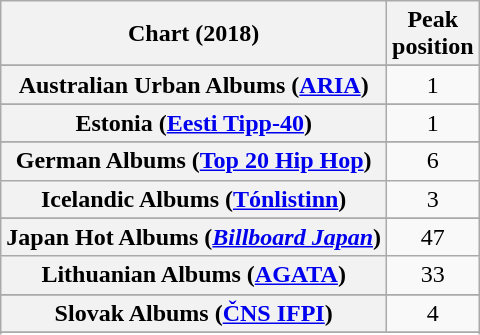<table class="wikitable sortable plainrowheaders" style="text-align:center">
<tr>
<th scope="col">Chart (2018)</th>
<th scope="col">Peak<br> position</th>
</tr>
<tr>
</tr>
<tr>
<th scope="row">Australian Urban Albums (<a href='#'>ARIA</a>)</th>
<td>1</td>
</tr>
<tr>
</tr>
<tr>
</tr>
<tr>
</tr>
<tr>
</tr>
<tr>
</tr>
<tr>
</tr>
<tr>
</tr>
<tr>
<th scope="row">Estonia (<a href='#'>Eesti Tipp-40</a>)</th>
<td>1</td>
</tr>
<tr>
</tr>
<tr>
</tr>
<tr>
</tr>
<tr>
<th scope="row">German Albums (<a href='#'>Top 20 Hip Hop</a>)</th>
<td>6</td>
</tr>
<tr>
<th scope="row">Icelandic Albums (<a href='#'>Tónlistinn</a>)</th>
<td>3</td>
</tr>
<tr>
</tr>
<tr>
</tr>
<tr>
<th scope="row">Japan Hot Albums (<em><a href='#'>Billboard Japan</a></em>)</th>
<td>47</td>
</tr>
<tr>
<th scope="row">Lithuanian Albums (<a href='#'>AGATA</a>)</th>
<td>33</td>
</tr>
<tr>
</tr>
<tr>
</tr>
<tr>
</tr>
<tr>
</tr>
<tr>
<th scope="row">Slovak Albums (<a href='#'>ČNS IFPI</a>)</th>
<td>4</td>
</tr>
<tr>
</tr>
<tr>
</tr>
<tr>
</tr>
<tr>
</tr>
<tr>
</tr>
<tr>
</tr>
<tr>
</tr>
</table>
